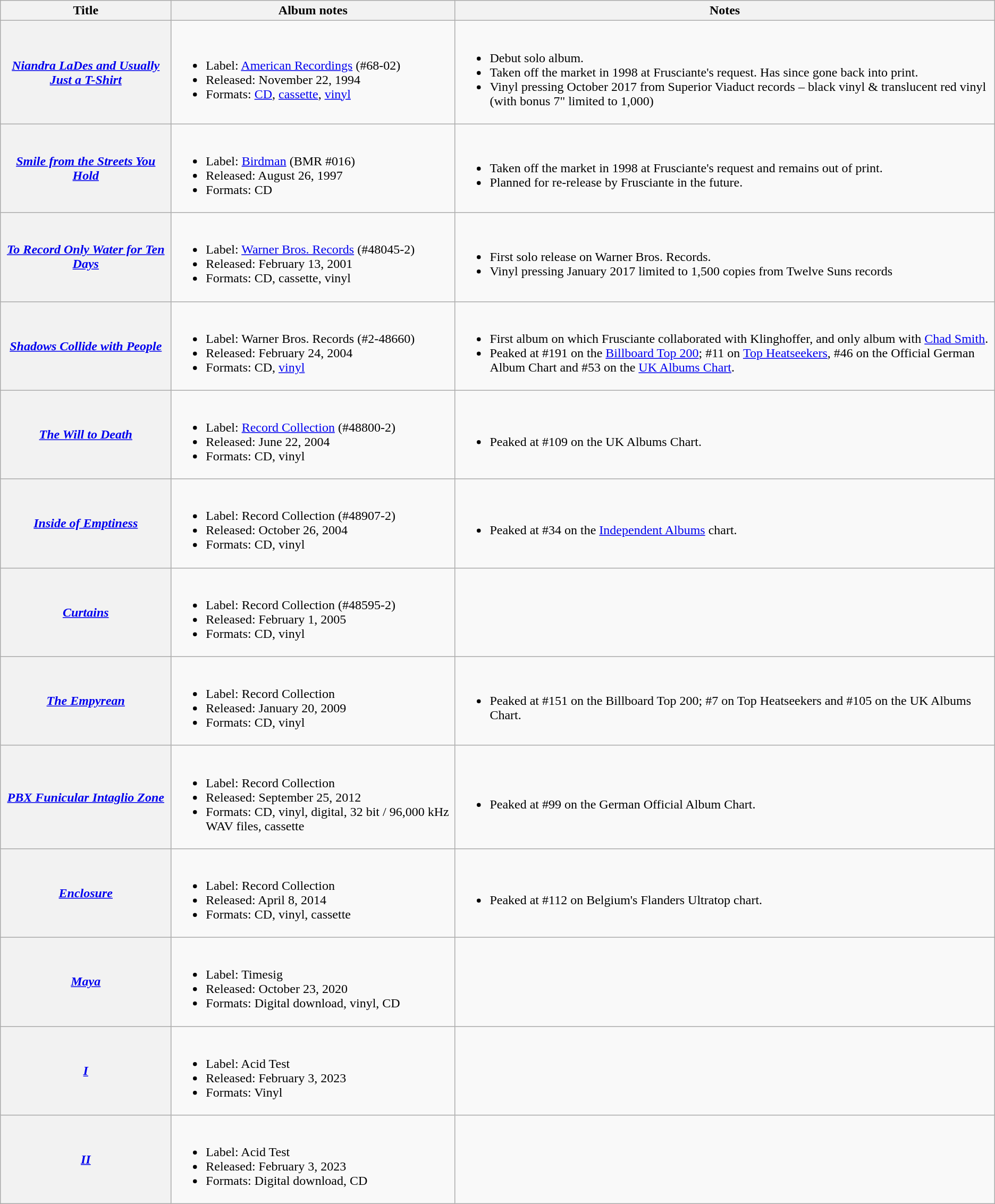<table class="wikitable plainrowheaders">
<tr>
<th scope="col">Title</th>
<th scope="col">Album notes</th>
<th scope="col">Notes</th>
</tr>
<tr>
<th scope="row"><em><a href='#'>Niandra LaDes and Usually Just a T-Shirt</a></em></th>
<td><br><ul><li>Label: <a href='#'>American Recordings</a> (#68-02)</li><li>Released: November 22, 1994</li><li>Formats: <a href='#'>CD</a>, <a href='#'>cassette</a>, <a href='#'>vinyl</a></li></ul></td>
<td><br><ul><li>Debut solo album.</li><li>Taken off the market in 1998 at Frusciante's request. Has since gone back into print.</li><li>Vinyl pressing October 2017 from Superior Viaduct records – black vinyl & translucent red vinyl (with bonus 7" limited to 1,000)</li></ul></td>
</tr>
<tr>
<th scope="row"><em><a href='#'>Smile from the Streets You Hold</a></em></th>
<td><br><ul><li>Label: <a href='#'>Birdman</a> (BMR #016)</li><li>Released: August 26, 1997</li><li>Formats: CD</li></ul></td>
<td><br><ul><li>Taken off the market in 1998 at Frusciante's request and remains out of print.</li><li>Planned for re-release by Frusciante in the future.</li></ul></td>
</tr>
<tr>
<th scope="row"><em><a href='#'>To Record Only Water for Ten Days</a></em></th>
<td><br><ul><li>Label: <a href='#'>Warner Bros. Records</a> (#48045-2)</li><li>Released: February 13, 2001</li><li>Formats: CD, cassette, vinyl</li></ul></td>
<td><br><ul><li>First solo release on Warner Bros. Records.</li><li>Vinyl pressing January 2017 limited to 1,500 copies from Twelve Suns records</li></ul></td>
</tr>
<tr>
<th scope="row"><em><a href='#'>Shadows Collide with People</a></em></th>
<td><br><ul><li>Label: Warner Bros. Records (#2-48660)</li><li>Released: February 24, 2004</li><li>Formats: CD, <a href='#'>vinyl</a></li></ul></td>
<td><br><ul><li>First album on which Frusciante collaborated with Klinghoffer, and only album with <a href='#'>Chad Smith</a>.</li><li>Peaked at #191 on the <a href='#'>Billboard Top 200</a>; #11 on <a href='#'>Top Heatseekers</a>, #46 on the Official German Album Chart and #53 on the <a href='#'>UK Albums Chart</a>.</li></ul></td>
</tr>
<tr>
<th scope="row"><em><a href='#'>The Will to Death</a></em></th>
<td><br><ul><li>Label: <a href='#'>Record Collection</a> (#48800-2)</li><li>Released: June 22, 2004</li><li>Formats: CD, vinyl</li></ul></td>
<td><br><ul><li>Peaked at #109 on the UK Albums Chart.</li></ul></td>
</tr>
<tr>
<th scope="row"><em><a href='#'>Inside of Emptiness</a></em></th>
<td><br><ul><li>Label: Record Collection (#48907-2)</li><li>Released: October 26, 2004</li><li>Formats: CD, vinyl</li></ul></td>
<td><br><ul><li>Peaked at #34 on the <a href='#'>Independent Albums</a> chart.</li></ul></td>
</tr>
<tr>
<th scope="row"><em><a href='#'>Curtains</a></em></th>
<td><br><ul><li>Label: Record Collection (#48595-2)</li><li>Released: February 1, 2005</li><li>Formats: CD, vinyl</li></ul></td>
<td></td>
</tr>
<tr>
<th scope="row"><em><a href='#'>The Empyrean</a></em></th>
<td><br><ul><li>Label: Record Collection</li><li>Released: January 20, 2009</li><li>Formats: CD, vinyl</li></ul></td>
<td><br><ul><li>Peaked at #151 on the Billboard Top 200; #7 on Top Heatseekers and #105 on the UK Albums Chart.</li></ul></td>
</tr>
<tr>
<th scope="row"><em><a href='#'>PBX Funicular Intaglio Zone</a></em></th>
<td><br><ul><li>Label: Record Collection</li><li>Released: September 25, 2012</li><li>Formats: CD, vinyl, digital, 32 bit / 96,000 kHz WAV files, cassette</li></ul></td>
<td><br><ul><li>Peaked at #99 on the German Official Album Chart.</li></ul></td>
</tr>
<tr>
<th scope="row"><em><a href='#'>Enclosure</a></em></th>
<td><br><ul><li>Label: Record Collection</li><li>Released: April 8, 2014</li><li>Formats: CD, vinyl, cassette</li></ul></td>
<td><br><ul><li>Peaked at #112 on Belgium's Flanders Ultratop chart.</li></ul></td>
</tr>
<tr>
<th scope="row"><em><a href='#'>Maya</a></em></th>
<td><br><ul><li>Label: Timesig</li><li>Released: October 23, 2020</li><li>Formats: Digital download, vinyl, CD</li></ul></td>
<td></td>
</tr>
<tr>
<th scope="row"><em><a href='#'>I</a></em></th>
<td><br><ul><li>Label: Acid Test</li><li>Released: February 3, 2023</li><li>Formats: Vinyl</li></ul></td>
<td></td>
</tr>
<tr>
<th scope="row"><em><a href='#'>II</a></em></th>
<td><br><ul><li>Label: Acid Test</li><li>Released: February 3, 2023</li><li>Formats: Digital download, CD</li></ul></td>
<td></td>
</tr>
</table>
